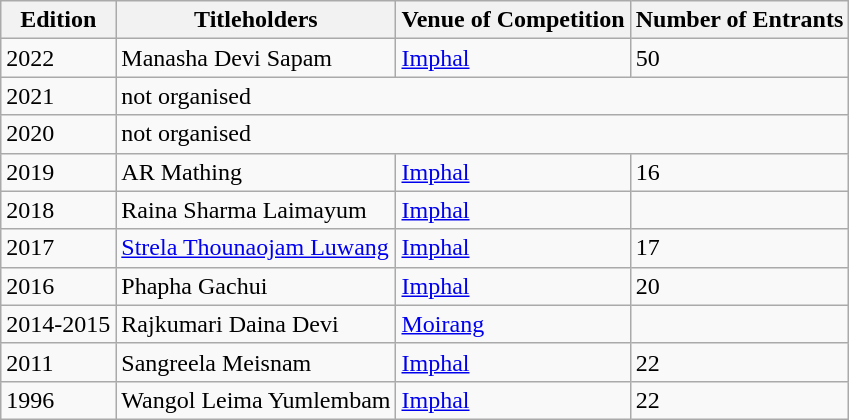<table class="wikitable">
<tr>
<th>Edition</th>
<th>Titleholders</th>
<th>Venue of Competition</th>
<th>Number of Entrants</th>
</tr>
<tr>
<td>2022</td>
<td>Manasha Devi Sapam</td>
<td><a href='#'>Imphal</a></td>
<td>50</td>
</tr>
<tr>
<td>2021</td>
<td colspan="3">not organised</td>
</tr>
<tr>
<td>2020</td>
<td colspan="3">not organised</td>
</tr>
<tr>
<td>2019</td>
<td>AR Mathing</td>
<td><a href='#'>Imphal</a></td>
<td>16</td>
</tr>
<tr>
<td>2018</td>
<td>Raina Sharma Laimayum</td>
<td><a href='#'>Imphal</a></td>
<td></td>
</tr>
<tr>
<td>2017</td>
<td><a href='#'>Strela Thounaojam Luwang</a></td>
<td><a href='#'>Imphal</a></td>
<td>17</td>
</tr>
<tr>
<td>2016</td>
<td>Phapha Gachui</td>
<td><a href='#'>Imphal</a></td>
<td>20</td>
</tr>
<tr>
<td>2014-2015</td>
<td>Rajkumari Daina Devi</td>
<td><a href='#'>Moirang</a></td>
<td></td>
</tr>
<tr>
<td>2011</td>
<td>Sangreela Meisnam</td>
<td><a href='#'>Imphal</a></td>
<td>22</td>
</tr>
<tr>
<td>1996</td>
<td>Wangol Leima Yumlembam</td>
<td><a href='#'>Imphal</a></td>
<td>22</td>
</tr>
</table>
